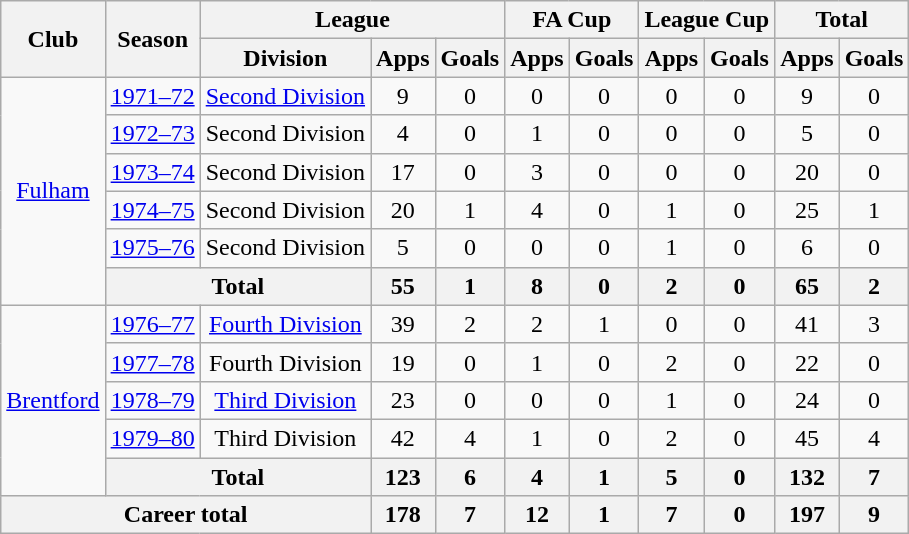<table class="wikitable" style="text-align: center;">
<tr>
<th rowspan="2">Club</th>
<th rowspan="2">Season</th>
<th colspan="3">League</th>
<th colspan="2">FA Cup</th>
<th colspan="2">League Cup</th>
<th colspan="2">Total</th>
</tr>
<tr>
<th>Division</th>
<th>Apps</th>
<th>Goals</th>
<th>Apps</th>
<th>Goals</th>
<th>Apps</th>
<th>Goals</th>
<th>Apps</th>
<th>Goals</th>
</tr>
<tr>
<td rowspan="6"><a href='#'>Fulham</a></td>
<td><a href='#'>1971–72</a></td>
<td><a href='#'>Second Division</a></td>
<td>9</td>
<td>0</td>
<td>0</td>
<td>0</td>
<td>0</td>
<td>0</td>
<td>9</td>
<td>0</td>
</tr>
<tr>
<td><a href='#'>1972–73</a></td>
<td>Second Division</td>
<td>4</td>
<td>0</td>
<td>1</td>
<td>0</td>
<td>0</td>
<td>0</td>
<td>5</td>
<td>0</td>
</tr>
<tr>
<td><a href='#'>1973–74</a></td>
<td>Second Division</td>
<td>17</td>
<td>0</td>
<td>3</td>
<td>0</td>
<td>0</td>
<td>0</td>
<td>20</td>
<td>0</td>
</tr>
<tr>
<td><a href='#'>1974–75</a></td>
<td>Second Division</td>
<td>20</td>
<td>1</td>
<td>4</td>
<td>0</td>
<td>1</td>
<td>0</td>
<td>25</td>
<td>1</td>
</tr>
<tr>
<td><a href='#'>1975–76</a></td>
<td>Second Division</td>
<td>5</td>
<td>0</td>
<td>0</td>
<td>0</td>
<td>1</td>
<td>0</td>
<td>6</td>
<td>0</td>
</tr>
<tr>
<th colspan="2">Total</th>
<th>55</th>
<th>1</th>
<th>8</th>
<th>0</th>
<th>2</th>
<th>0</th>
<th>65</th>
<th>2</th>
</tr>
<tr>
<td rowspan="5"><a href='#'>Brentford</a></td>
<td><a href='#'>1976–77</a></td>
<td><a href='#'>Fourth Division</a></td>
<td>39</td>
<td>2</td>
<td>2</td>
<td>1</td>
<td>0</td>
<td>0</td>
<td>41</td>
<td>3</td>
</tr>
<tr>
<td><a href='#'>1977–78</a></td>
<td>Fourth Division</td>
<td>19</td>
<td>0</td>
<td>1</td>
<td>0</td>
<td>2</td>
<td>0</td>
<td>22</td>
<td>0</td>
</tr>
<tr>
<td><a href='#'>1978–79</a></td>
<td><a href='#'>Third Division</a></td>
<td>23</td>
<td>0</td>
<td>0</td>
<td>0</td>
<td>1</td>
<td>0</td>
<td>24</td>
<td>0</td>
</tr>
<tr>
<td><a href='#'>1979–80</a></td>
<td>Third Division</td>
<td>42</td>
<td>4</td>
<td>1</td>
<td>0</td>
<td>2</td>
<td>0</td>
<td>45</td>
<td>4</td>
</tr>
<tr>
<th colspan="2">Total</th>
<th>123</th>
<th>6</th>
<th>4</th>
<th>1</th>
<th>5</th>
<th>0</th>
<th>132</th>
<th>7</th>
</tr>
<tr>
<th colspan="3">Career total</th>
<th>178</th>
<th>7</th>
<th>12</th>
<th>1</th>
<th>7</th>
<th>0</th>
<th>197</th>
<th>9</th>
</tr>
</table>
